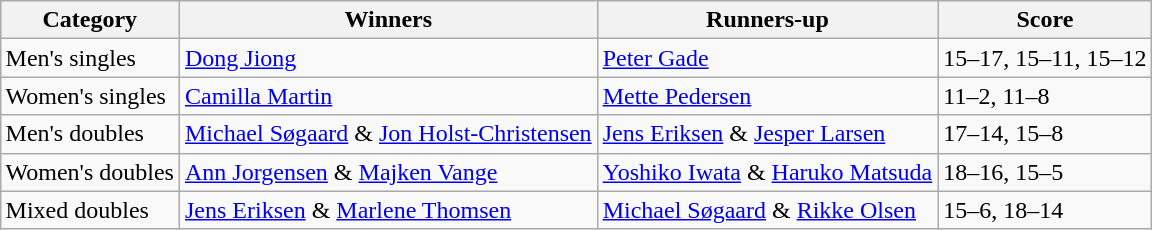<table class=wikitable style="margin:auto;">
<tr>
<th>Category</th>
<th>Winners</th>
<th>Runners-up</th>
<th>Score</th>
</tr>
<tr>
<td>Men's singles</td>
<td> <a href='#'>Dong Jiong</a></td>
<td> <a href='#'>Peter Gade</a></td>
<td>15–17, 15–11, 15–12</td>
</tr>
<tr>
<td>Women's singles</td>
<td> <a href='#'>Camilla Martin</a></td>
<td> <a href='#'>Mette Pedersen</a></td>
<td>11–2, 11–8</td>
</tr>
<tr>
<td>Men's doubles</td>
<td> <a href='#'>Michael Søgaard</a> & <a href='#'>Jon Holst-Christensen</a></td>
<td> <a href='#'>Jens Eriksen</a> & <a href='#'>Jesper Larsen</a></td>
<td>17–14, 15–8</td>
</tr>
<tr>
<td>Women's doubles</td>
<td> <a href='#'>Ann Jorgensen</a> & <a href='#'>Majken Vange</a></td>
<td> <a href='#'>Yoshiko Iwata</a> & <a href='#'>Haruko Matsuda</a></td>
<td>18–16, 15–5</td>
</tr>
<tr>
<td>Mixed doubles</td>
<td> <a href='#'>Jens Eriksen</a> & <a href='#'>Marlene Thomsen</a></td>
<td> <a href='#'>Michael Søgaard</a> & <a href='#'>Rikke Olsen</a></td>
<td>15–6, 18–14</td>
</tr>
</table>
